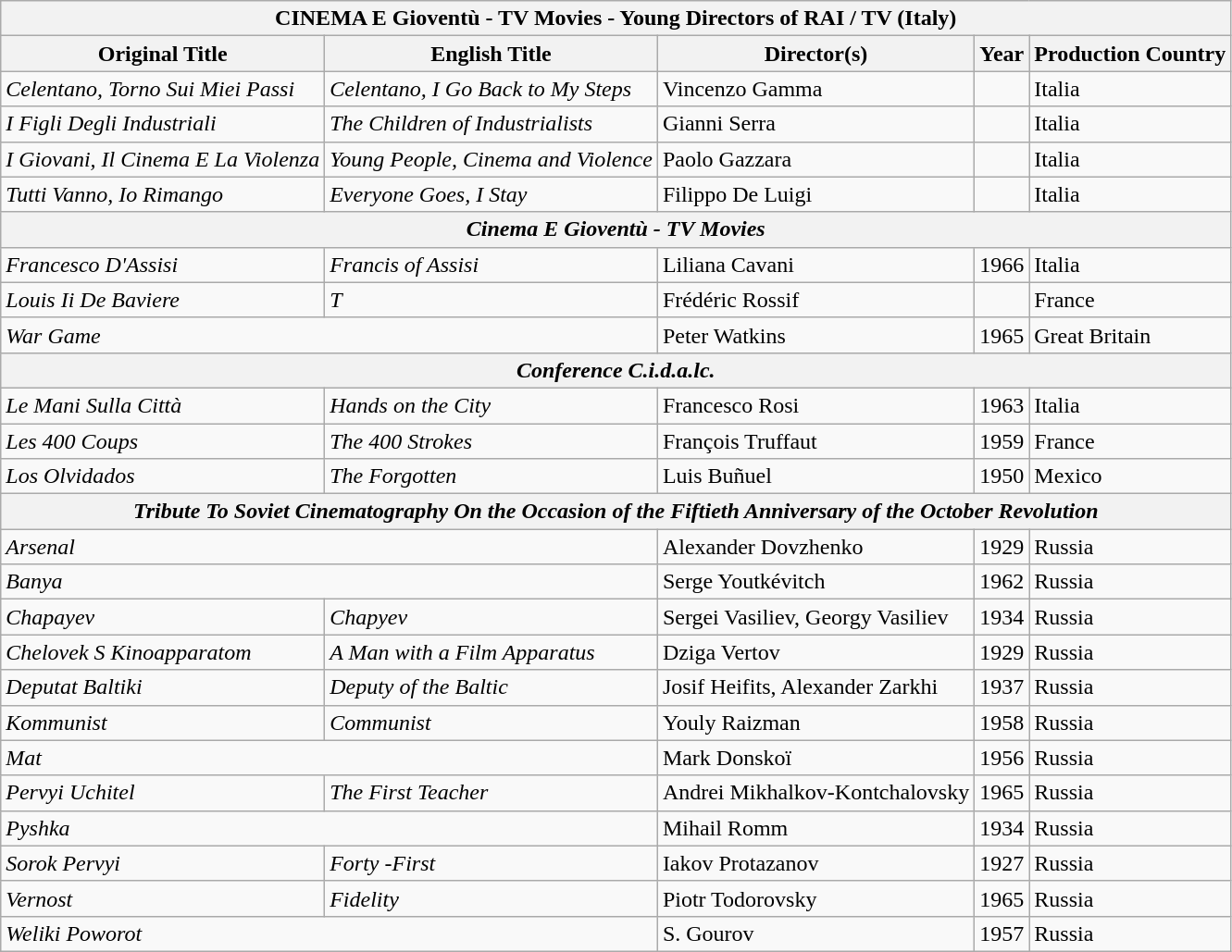<table class="wikitable">
<tr>
<th colspan="5">CINEMA E Gioventù - TV Movies - Young Directors of RAI / TV (Italy)</th>
</tr>
<tr>
<th>Original Title</th>
<th>English Title</th>
<th>Director(s)</th>
<th>Year</th>
<th>Production Country</th>
</tr>
<tr>
<td><em>Celentano, Torno Sui Miei Passi</em></td>
<td><em>Celentano, I Go Back to My Steps</em></td>
<td>Vincenzo Gamma</td>
<td></td>
<td>Italia</td>
</tr>
<tr>
<td><em>I Figli Degli Industriali</em></td>
<td><em>The Children of Industrialists</em></td>
<td>Gianni Serra</td>
<td></td>
<td>Italia</td>
</tr>
<tr>
<td><em>I Giovani, Il Cinema E La Violenza</em></td>
<td><em>Young People, Cinema and Violence</em></td>
<td>Paolo Gazzara</td>
<td></td>
<td>Italia</td>
</tr>
<tr>
<td><em>Tutti Vanno, Io Rimango</em></td>
<td><em>Everyone Goes, I Stay</em></td>
<td>Filippo De Luigi</td>
<td></td>
<td>Italia</td>
</tr>
<tr>
<th colspan="5"><em>Cinema E Gioventù - TV Movies</em></th>
</tr>
<tr>
<td><em>Francesco D'Assisi</em></td>
<td><em>Francis of Assisi</em></td>
<td>Liliana Cavani</td>
<td>1966</td>
<td>Italia</td>
</tr>
<tr>
<td><em>Louis Ii De Baviere</em></td>
<td><em>T</em></td>
<td>Frédéric Rossif</td>
<td></td>
<td>France</td>
</tr>
<tr>
<td colspan="2"><em>War Game</em></td>
<td>Peter Watkins</td>
<td>1965</td>
<td>Great Britain</td>
</tr>
<tr>
<th colspan="5"><em>Conference C.i.d.a.lc.</em></th>
</tr>
<tr>
<td><em>Le Mani Sulla Città</em></td>
<td><em>Hands on the City</em></td>
<td>Francesco Rosi</td>
<td>1963</td>
<td>Italia</td>
</tr>
<tr>
<td><em>Les 400 Coups</em></td>
<td><em>The 400 Strokes</em></td>
<td>François Truffaut</td>
<td>1959</td>
<td>France</td>
</tr>
<tr>
<td><em>Los Olvidados</em></td>
<td><em>The Forgotten</em></td>
<td>Luis Buñuel</td>
<td>1950</td>
<td>Mexico</td>
</tr>
<tr>
<th colspan="5"><em>Tribute To Soviet Cinematography On the Occasion of the Fiftieth Anniversary of the October Revolution</em></th>
</tr>
<tr>
<td colspan="2"><em>Arsenal</em></td>
<td>Alexander Dovzhenko</td>
<td>1929</td>
<td>Russia</td>
</tr>
<tr>
<td colspan="2"><em>Banya</em></td>
<td>Serge Youtkévitch</td>
<td>1962</td>
<td>Russia</td>
</tr>
<tr>
<td><em>Chapayev</em></td>
<td><em>Chapyev</em></td>
<td>Sergei Vasiliev, Georgy Vasiliev</td>
<td>1934</td>
<td>Russia</td>
</tr>
<tr>
<td><em>Chelovek S Kinoapparatom</em></td>
<td><em>A Man with a Film Apparatus</em></td>
<td>Dziga Vertov</td>
<td>1929</td>
<td>Russia</td>
</tr>
<tr>
<td><em>Deputat Baltiki</em></td>
<td><em>Deputy of the Baltic</em></td>
<td>Josif Heifits, Alexander Zarkhi</td>
<td>1937</td>
<td>Russia</td>
</tr>
<tr>
<td><em>Kommunist</em></td>
<td><em>Communist</em></td>
<td>Youly Raizman</td>
<td>1958</td>
<td>Russia</td>
</tr>
<tr>
<td colspan="2"><em>Mat</em></td>
<td>Mark Donskoï</td>
<td>1956</td>
<td>Russia</td>
</tr>
<tr>
<td><em>Pervyi Uchitel</em></td>
<td><em>The First Teacher</em></td>
<td>Andrei Mikhalkov-Kontchalovsky</td>
<td>1965</td>
<td>Russia</td>
</tr>
<tr>
<td colspan="2"><em>Pyshka</em></td>
<td>Mihail Romm</td>
<td>1934</td>
<td>Russia</td>
</tr>
<tr>
<td><em>Sorok Pervyi</em></td>
<td><em>Forty -First</em></td>
<td>Iakov Protazanov</td>
<td>1927</td>
<td>Russia</td>
</tr>
<tr>
<td><em>Vernost</em></td>
<td><em>Fidelity</em></td>
<td>Piotr Todorovsky</td>
<td>1965</td>
<td>Russia</td>
</tr>
<tr>
<td colspan="2"><em>Weliki Poworot</em></td>
<td>S. Gourov</td>
<td>1957</td>
<td>Russia</td>
</tr>
</table>
